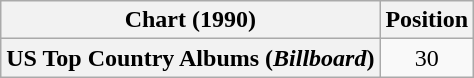<table class="wikitable plainrowheaders" style="text-align:center">
<tr>
<th scope="col">Chart (1990)</th>
<th scope="col">Position</th>
</tr>
<tr>
<th scope="row">US Top Country Albums (<em>Billboard</em>)</th>
<td>30</td>
</tr>
</table>
